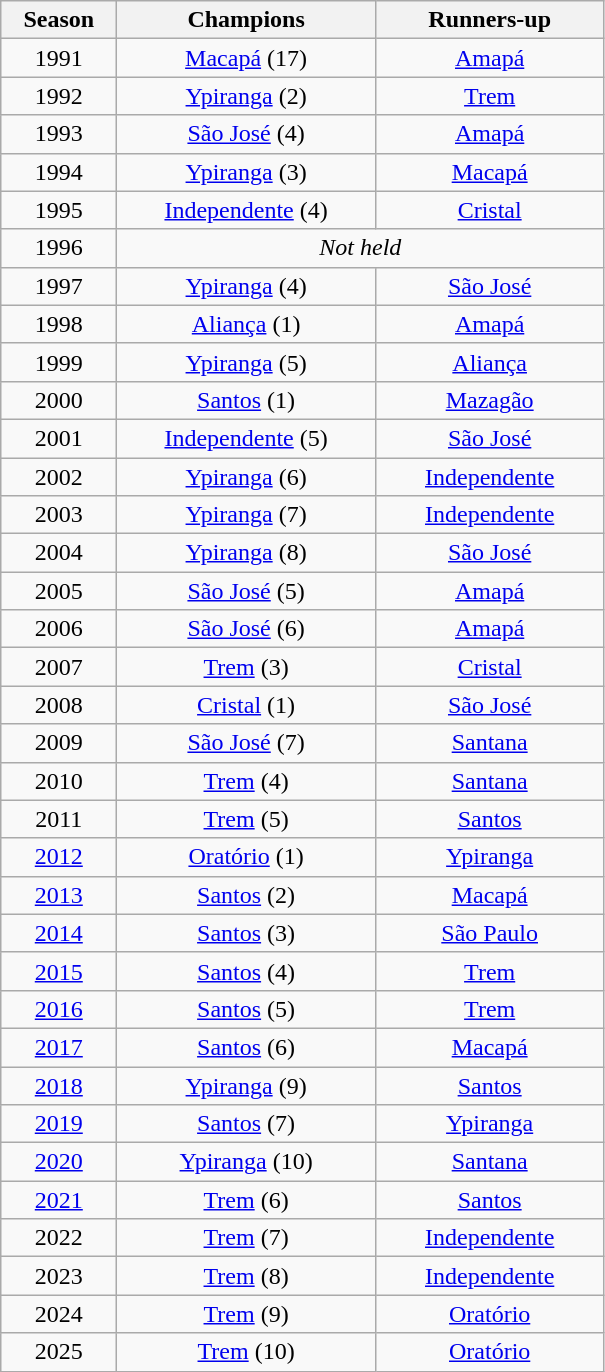<table class="wikitable" style="text-align:center; margin-left:1em;">
<tr>
<th style="width:70px">Season</th>
<th style="width:165px">Champions</th>
<th style="width:145px">Runners-up</th>
</tr>
<tr>
<td>1991</td>
<td><a href='#'>Macapá</a> (17)</td>
<td><a href='#'>Amapá</a></td>
</tr>
<tr>
<td>1992</td>
<td><a href='#'>Ypiranga</a> (2)</td>
<td><a href='#'>Trem</a></td>
</tr>
<tr>
<td>1993</td>
<td><a href='#'>São José</a> (4)</td>
<td><a href='#'>Amapá</a></td>
</tr>
<tr>
<td>1994</td>
<td><a href='#'>Ypiranga</a> (3)</td>
<td><a href='#'>Macapá</a></td>
</tr>
<tr>
<td>1995</td>
<td><a href='#'>Independente</a> (4)</td>
<td><a href='#'>Cristal</a></td>
</tr>
<tr>
<td>1996</td>
<td colspan="2"><em>Not held</em></td>
</tr>
<tr>
<td>1997</td>
<td><a href='#'>Ypiranga</a> (4)</td>
<td><a href='#'>São José</a></td>
</tr>
<tr>
<td>1998</td>
<td><a href='#'>Aliança</a> (1)</td>
<td><a href='#'>Amapá</a></td>
</tr>
<tr>
<td>1999</td>
<td><a href='#'>Ypiranga</a> (5)</td>
<td><a href='#'>Aliança</a></td>
</tr>
<tr>
<td>2000</td>
<td><a href='#'>Santos</a> (1)</td>
<td><a href='#'>Mazagão</a></td>
</tr>
<tr>
<td>2001</td>
<td><a href='#'>Independente</a> (5)</td>
<td><a href='#'>São José</a></td>
</tr>
<tr>
<td>2002</td>
<td><a href='#'>Ypiranga</a> (6)</td>
<td><a href='#'>Independente</a></td>
</tr>
<tr>
<td>2003</td>
<td><a href='#'>Ypiranga</a> (7)</td>
<td><a href='#'>Independente</a></td>
</tr>
<tr>
<td>2004</td>
<td><a href='#'>Ypiranga</a> (8)</td>
<td><a href='#'>São José</a></td>
</tr>
<tr>
<td>2005</td>
<td><a href='#'>São José</a> (5)</td>
<td><a href='#'>Amapá</a></td>
</tr>
<tr>
<td>2006</td>
<td><a href='#'>São José</a> (6)</td>
<td><a href='#'>Amapá</a></td>
</tr>
<tr>
<td>2007</td>
<td><a href='#'>Trem</a> (3)</td>
<td><a href='#'>Cristal</a></td>
</tr>
<tr>
<td>2008</td>
<td><a href='#'>Cristal</a> (1)</td>
<td><a href='#'>São José</a></td>
</tr>
<tr>
<td>2009</td>
<td><a href='#'>São José</a> (7)</td>
<td><a href='#'>Santana</a></td>
</tr>
<tr>
<td>2010</td>
<td><a href='#'>Trem</a> (4)</td>
<td><a href='#'>Santana</a></td>
</tr>
<tr>
<td>2011</td>
<td><a href='#'>Trem</a> (5)</td>
<td><a href='#'>Santos</a></td>
</tr>
<tr>
<td><a href='#'>2012</a></td>
<td><a href='#'>Oratório</a> (1)</td>
<td><a href='#'>Ypiranga</a></td>
</tr>
<tr>
<td><a href='#'>2013</a></td>
<td><a href='#'>Santos</a> (2)</td>
<td><a href='#'>Macapá</a></td>
</tr>
<tr>
<td><a href='#'>2014</a></td>
<td><a href='#'>Santos</a> (3)</td>
<td><a href='#'>São Paulo</a></td>
</tr>
<tr>
<td><a href='#'>2015</a></td>
<td><a href='#'>Santos</a> (4)</td>
<td><a href='#'>Trem</a></td>
</tr>
<tr>
<td><a href='#'>2016</a></td>
<td><a href='#'>Santos</a> (5)</td>
<td><a href='#'>Trem</a></td>
</tr>
<tr>
<td><a href='#'>2017</a></td>
<td><a href='#'>Santos</a> (6)</td>
<td><a href='#'>Macapá</a></td>
</tr>
<tr>
<td><a href='#'>2018</a></td>
<td><a href='#'>Ypiranga</a> (9)</td>
<td><a href='#'>Santos</a></td>
</tr>
<tr>
<td><a href='#'>2019</a></td>
<td><a href='#'>Santos</a> (7)</td>
<td><a href='#'>Ypiranga</a></td>
</tr>
<tr>
<td><a href='#'>2020</a></td>
<td><a href='#'>Ypiranga</a> (10)</td>
<td><a href='#'>Santana</a></td>
</tr>
<tr>
<td><a href='#'>2021</a></td>
<td><a href='#'>Trem</a> (6)</td>
<td><a href='#'>Santos</a></td>
</tr>
<tr>
<td>2022</td>
<td><a href='#'>Trem</a> (7)</td>
<td><a href='#'>Independente</a></td>
</tr>
<tr>
<td>2023</td>
<td><a href='#'>Trem</a> (8)</td>
<td><a href='#'>Independente</a></td>
</tr>
<tr>
<td>2024</td>
<td><a href='#'>Trem</a> (9)</td>
<td><a href='#'>Oratório</a></td>
</tr>
<tr>
<td>2025</td>
<td><a href='#'>Trem</a> (10)</td>
<td><a href='#'>Oratório</a></td>
</tr>
</table>
